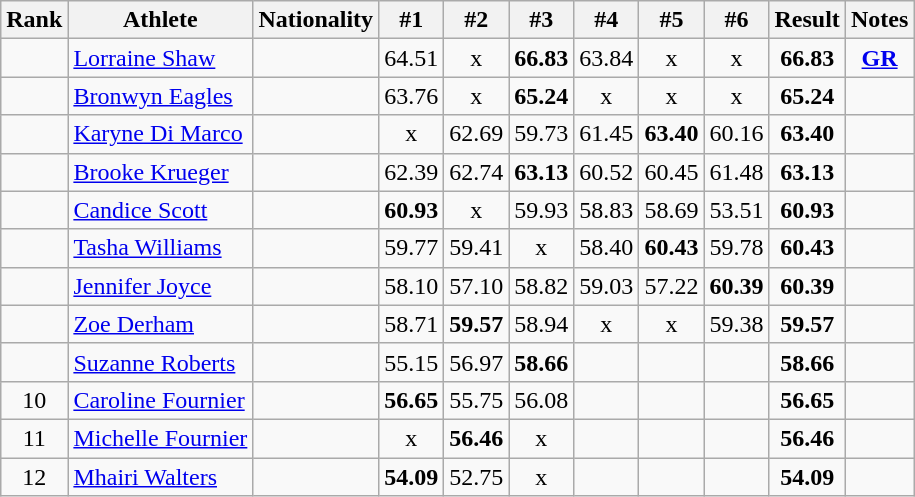<table class="wikitable sortable" style="text-align:center">
<tr>
<th>Rank</th>
<th>Athlete</th>
<th>Nationality</th>
<th>#1</th>
<th>#2</th>
<th>#3</th>
<th>#4</th>
<th>#5</th>
<th>#6</th>
<th>Result</th>
<th>Notes</th>
</tr>
<tr>
<td></td>
<td align="left"><a href='#'>Lorraine Shaw</a></td>
<td align=left></td>
<td>64.51</td>
<td>x</td>
<td><strong>66.83</strong></td>
<td>63.84</td>
<td>x</td>
<td>x</td>
<td><strong>66.83</strong></td>
<td><strong><a href='#'>GR</a></strong></td>
</tr>
<tr>
<td></td>
<td align="left"><a href='#'>Bronwyn Eagles</a></td>
<td align=left></td>
<td>63.76</td>
<td>x</td>
<td><strong>65.24</strong></td>
<td>x</td>
<td>x</td>
<td>x</td>
<td><strong>65.24</strong></td>
<td></td>
</tr>
<tr>
<td></td>
<td align="left"><a href='#'>Karyne Di Marco</a></td>
<td align=left></td>
<td>x</td>
<td>62.69</td>
<td>59.73</td>
<td>61.45</td>
<td><strong>63.40</strong></td>
<td>60.16</td>
<td><strong>63.40</strong></td>
<td></td>
</tr>
<tr>
<td></td>
<td align="left"><a href='#'>Brooke Krueger</a></td>
<td align=left></td>
<td>62.39</td>
<td>62.74</td>
<td><strong>63.13</strong></td>
<td>60.52</td>
<td>60.45</td>
<td>61.48</td>
<td><strong>63.13</strong></td>
<td></td>
</tr>
<tr>
<td></td>
<td align="left"><a href='#'>Candice Scott</a></td>
<td align=left></td>
<td><strong>60.93</strong></td>
<td>x</td>
<td>59.93</td>
<td>58.83</td>
<td>58.69</td>
<td>53.51</td>
<td><strong>60.93</strong></td>
<td></td>
</tr>
<tr>
<td></td>
<td align="left"><a href='#'>Tasha Williams</a></td>
<td align=left></td>
<td>59.77</td>
<td>59.41</td>
<td>x</td>
<td>58.40</td>
<td><strong>60.43</strong></td>
<td>59.78</td>
<td><strong>60.43</strong></td>
<td></td>
</tr>
<tr>
<td></td>
<td align="left"><a href='#'>Jennifer Joyce</a></td>
<td align=left></td>
<td>58.10</td>
<td>57.10</td>
<td>58.82</td>
<td>59.03</td>
<td>57.22</td>
<td><strong>60.39</strong></td>
<td><strong>60.39</strong></td>
<td></td>
</tr>
<tr>
<td></td>
<td align="left"><a href='#'>Zoe Derham</a></td>
<td align=left></td>
<td>58.71</td>
<td><strong>59.57</strong></td>
<td>58.94</td>
<td>x</td>
<td>x</td>
<td>59.38</td>
<td><strong>59.57</strong></td>
<td></td>
</tr>
<tr>
<td></td>
<td align="left"><a href='#'>Suzanne Roberts</a></td>
<td align=left></td>
<td>55.15</td>
<td>56.97</td>
<td><strong>58.66</strong></td>
<td></td>
<td></td>
<td></td>
<td><strong>58.66</strong></td>
<td></td>
</tr>
<tr>
<td>10</td>
<td align="left"><a href='#'>Caroline Fournier</a></td>
<td align=left></td>
<td><strong>56.65</strong></td>
<td>55.75</td>
<td>56.08</td>
<td></td>
<td></td>
<td></td>
<td><strong>56.65</strong></td>
<td></td>
</tr>
<tr>
<td>11</td>
<td align="left"><a href='#'>Michelle Fournier</a></td>
<td align=left></td>
<td>x</td>
<td><strong>56.46</strong></td>
<td>x</td>
<td></td>
<td></td>
<td></td>
<td><strong>56.46</strong></td>
<td></td>
</tr>
<tr>
<td>12</td>
<td align="left"><a href='#'>Mhairi Walters</a></td>
<td align=left></td>
<td><strong>54.09</strong></td>
<td>52.75</td>
<td>x</td>
<td></td>
<td></td>
<td></td>
<td><strong>54.09</strong></td>
<td></td>
</tr>
</table>
